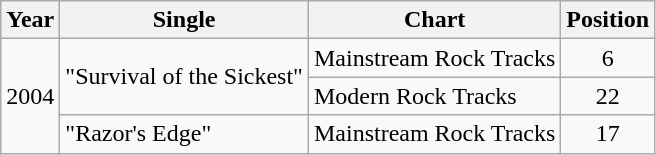<table class="wikitable">
<tr>
<th>Year</th>
<th>Single</th>
<th>Chart</th>
<th>Position</th>
</tr>
<tr>
<td rowspan="3">2004</td>
<td rowspan="2">"Survival of the Sickest"</td>
<td>Mainstream Rock Tracks</td>
<td align="center">6</td>
</tr>
<tr>
<td>Modern Rock Tracks</td>
<td align="center">22</td>
</tr>
<tr>
<td>"Razor's Edge"</td>
<td>Mainstream Rock Tracks</td>
<td align="center">17</td>
</tr>
</table>
